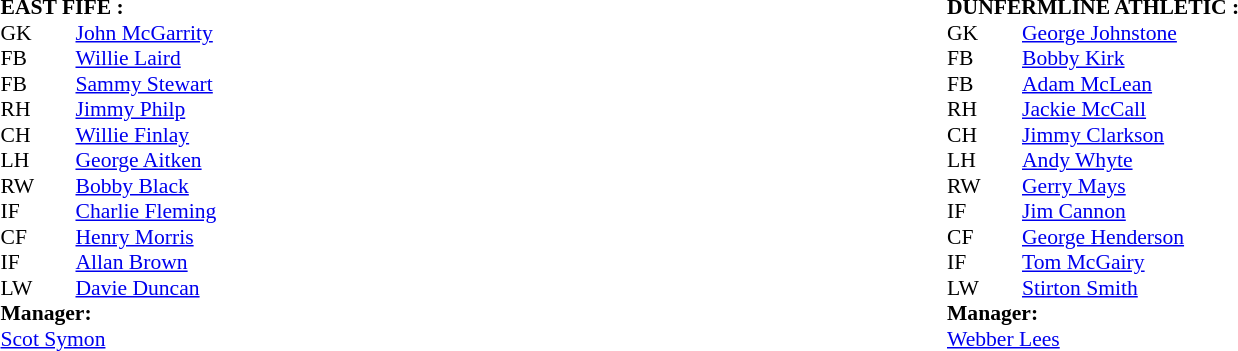<table width="100%">
<tr>
<td valign="top" width="50%"><br><table style="font-size: 90%" cellspacing="0" cellpadding="0">
<tr>
<td colspan="4"><strong>EAST FIFE :</strong></td>
</tr>
<tr>
<th width="25"></th>
<th width="25"></th>
</tr>
<tr>
<td>GK</td>
<td></td>
<td><a href='#'>John McGarrity</a></td>
</tr>
<tr>
<td>FB</td>
<td></td>
<td><a href='#'>Willie Laird</a></td>
</tr>
<tr>
<td>FB</td>
<td></td>
<td><a href='#'>Sammy Stewart</a></td>
</tr>
<tr>
<td>RH</td>
<td></td>
<td><a href='#'>Jimmy Philp</a></td>
</tr>
<tr>
<td>CH</td>
<td></td>
<td><a href='#'>Willie Finlay</a></td>
</tr>
<tr>
<td>LH</td>
<td></td>
<td><a href='#'>George Aitken</a></td>
</tr>
<tr>
<td>RW</td>
<td></td>
<td><a href='#'>Bobby Black</a></td>
</tr>
<tr>
<td>IF</td>
<td></td>
<td><a href='#'>Charlie Fleming</a></td>
</tr>
<tr>
<td>CF</td>
<td></td>
<td><a href='#'>Henry Morris</a></td>
</tr>
<tr>
<td>IF</td>
<td></td>
<td><a href='#'>Allan Brown</a></td>
</tr>
<tr>
<td>LW</td>
<td></td>
<td><a href='#'>Davie Duncan</a></td>
</tr>
<tr>
<td colspan=4><strong>Manager:</strong></td>
</tr>
<tr>
<td colspan="4"><a href='#'>Scot Symon</a></td>
</tr>
</table>
</td>
<td valign="top" width="50%"><br><table style="font-size: 90%" cellspacing="0" cellpadding="0">
<tr>
<td colspan="4"><strong>DUNFERMLINE ATHLETIC :</strong></td>
</tr>
<tr>
<th width="25"></th>
<th width="25"></th>
</tr>
<tr>
<td>GK</td>
<td></td>
<td><a href='#'>George Johnstone</a></td>
</tr>
<tr>
<td>FB</td>
<td></td>
<td><a href='#'>Bobby Kirk</a></td>
</tr>
<tr>
<td>FB</td>
<td></td>
<td><a href='#'>Adam McLean</a></td>
</tr>
<tr>
<td>RH</td>
<td></td>
<td><a href='#'>Jackie McCall</a></td>
</tr>
<tr>
<td>CH</td>
<td></td>
<td><a href='#'>Jimmy Clarkson</a></td>
</tr>
<tr>
<td>LH</td>
<td></td>
<td><a href='#'>Andy Whyte</a></td>
</tr>
<tr>
<td>RW</td>
<td></td>
<td><a href='#'>Gerry Mays</a></td>
</tr>
<tr>
<td>IF</td>
<td></td>
<td><a href='#'>Jim Cannon</a></td>
</tr>
<tr>
<td>CF</td>
<td></td>
<td><a href='#'>George Henderson</a></td>
</tr>
<tr>
<td>IF</td>
<td></td>
<td><a href='#'>Tom McGairy</a></td>
</tr>
<tr>
<td>LW</td>
<td></td>
<td><a href='#'>Stirton Smith</a></td>
</tr>
<tr>
<td colspan=4><strong>Manager:</strong></td>
</tr>
<tr>
<td colspan="4"><a href='#'>Webber Lees</a></td>
</tr>
</table>
</td>
</tr>
</table>
